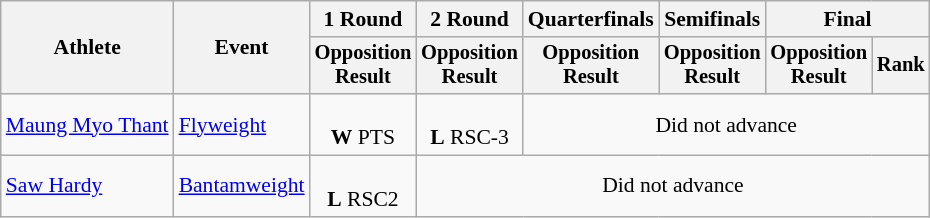<table class="wikitable" style="font-size:90%">
<tr>
<th rowspan="2">Athlete</th>
<th rowspan="2">Event</th>
<th>1 Round</th>
<th>2 Round</th>
<th>Quarterfinals</th>
<th>Semifinals</th>
<th colspan=2>Final</th>
</tr>
<tr style="font-size:95%">
<th>Opposition<br>Result</th>
<th>Opposition<br>Result</th>
<th>Opposition<br>Result</th>
<th>Opposition<br>Result</th>
<th>Opposition<br>Result</th>
<th>Rank</th>
</tr>
<tr align=center>
<td align=left><a href='#'>Maung Myo Thant</a></td>
<td align=left><a href='#'>Flyweight</a></td>
<td><br><strong>W</strong> PTS</td>
<td><br><strong>L</strong> RSC-3</td>
<td colspan=5>Did not advance</td>
</tr>
<tr align=center>
<td align=left><a href='#'>Saw Hardy</a></td>
<td align=left><a href='#'>Bantamweight</a></td>
<td><br><strong>L</strong> RSC2</td>
<td colspan=5>Did not advance</td>
</tr>
</table>
